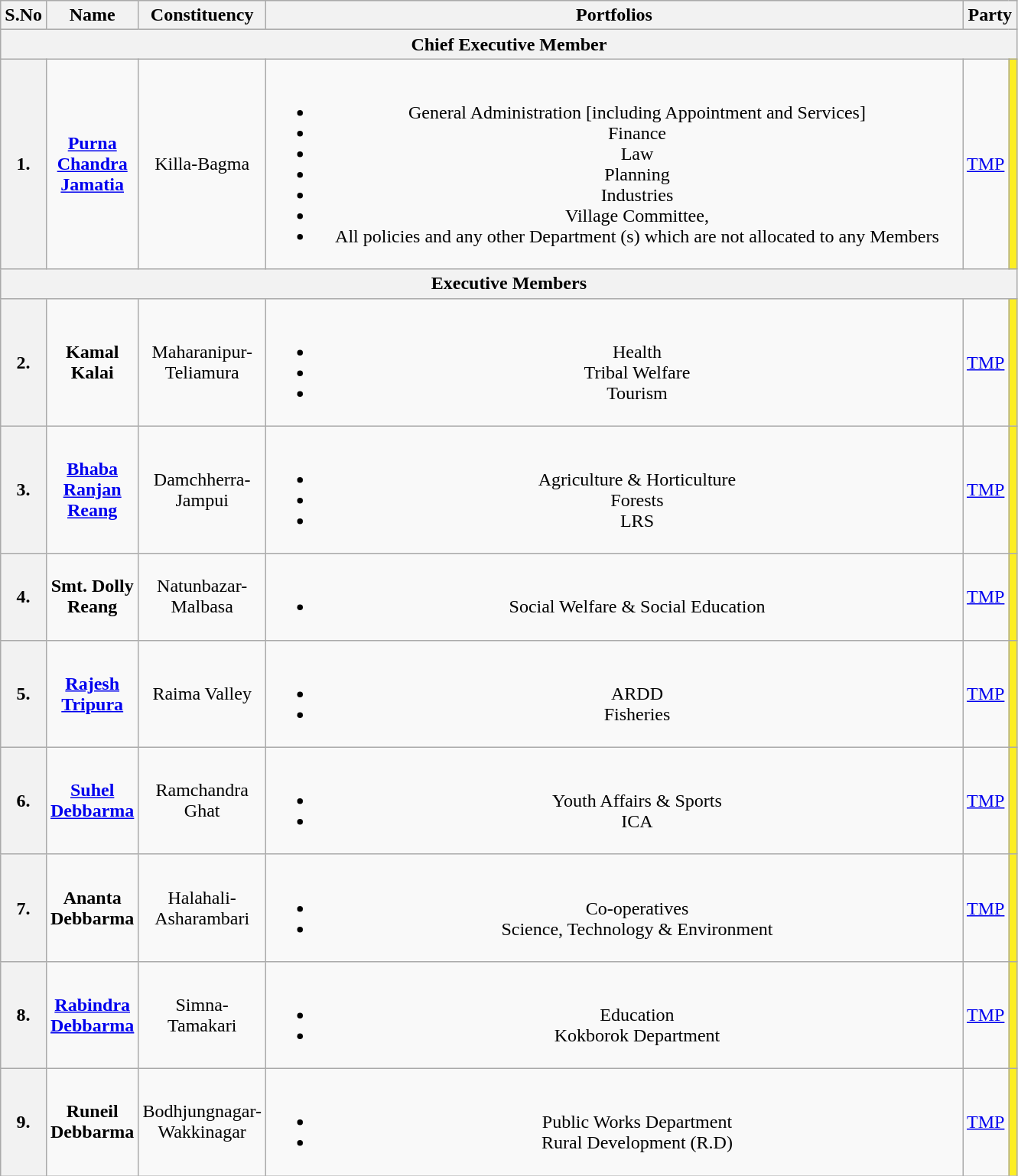<table class="wikitable sortable" style="text-align:center;">
<tr>
<th scope="col" style="width: 10px;">S.No</th>
<th scope="col" style="width: 10px;">Name</th>
<th scope="col" style="width: 10px;">Constituency</th>
<th scope="col" style="width: 600px;">Portfolios</th>
<th colspan="7" scope="col">Party</th>
</tr>
<tr>
<th colspan="6" style="text-align: Center;" ><strong>Chief Executive Member</strong></th>
</tr>
<tr>
<th>1.</th>
<td><strong><a href='#'>Purna Chandra Jamatia</a></strong></td>
<td>Killa-Bagma</td>
<td><br><ul><li>General Administration [including Appointment and Services]</li><li>Finance</li><li>Law</li><li>Planning</li><li>Industries</li><li>Village Committee,</li><li>All policies and any other Department (s) which are not allocated to any Members</li></ul></td>
<td><a href='#'>TMP</a></td>
<td bgcolor=#FCEE23></td>
</tr>
<tr>
<th colspan="6" style="text-align: Center;" ><strong>Executive Members</strong></th>
</tr>
<tr>
<th>2.</th>
<td><strong>Kamal Kalai</strong></td>
<td>Maharanipur-Teliamura</td>
<td><br><ul><li>Health</li><li>Tribal Welfare</li><li>Tourism</li></ul></td>
<td><a href='#'>TMP</a></td>
<td bgcolor=#FCEE23></td>
</tr>
<tr>
<th>3.</th>
<td><strong><a href='#'>Bhaba Ranjan Reang</a></strong></td>
<td>Damchherra-Jampui</td>
<td><br><ul><li>Agriculture & Horticulture</li><li>Forests</li><li>LRS</li></ul></td>
<td><a href='#'>TMP</a></td>
<td bgcolor=#FCEE23></td>
</tr>
<tr>
<th>4.</th>
<td><strong>Smt. Dolly Reang</strong></td>
<td>Natunbazar-Malbasa</td>
<td><br><ul><li>Social Welfare & Social Education</li></ul></td>
<td><a href='#'>TMP</a></td>
<td bgcolor=#FCEE23></td>
</tr>
<tr>
<th>5.</th>
<td><strong><a href='#'>Rajesh Tripura</a></strong></td>
<td>Raima Valley</td>
<td><br><ul><li>ARDD</li><li>Fisheries</li></ul></td>
<td><a href='#'>TMP</a></td>
<td bgcolor=#FCEE23></td>
</tr>
<tr>
<th>6.</th>
<td><strong><a href='#'>Suhel Debbarma</a></strong></td>
<td>Ramchandra Ghat</td>
<td><br><ul><li>Youth Affairs & Sports</li><li>ICA</li></ul></td>
<td><a href='#'>TMP</a></td>
<td bgcolor=#FCEE23></td>
</tr>
<tr>
<th>7.</th>
<td><strong>Ananta Debbarma</strong></td>
<td>Halahali-Asharambari</td>
<td><br><ul><li>Co-operatives</li><li>Science, Technology & Environment</li></ul></td>
<td><a href='#'>TMP</a></td>
<td bgcolor=#FCEE23></td>
</tr>
<tr>
<th>8.</th>
<td><strong><a href='#'>Rabindra Debbarma</a></strong></td>
<td>Simna-Tamakari</td>
<td><br><ul><li>Education</li><li>Kokborok Department</li></ul></td>
<td><a href='#'>TMP</a></td>
<td bgcolor=#FCEE23></td>
</tr>
<tr>
<th>9.</th>
<td><strong>Runeil Debbarma</strong></td>
<td>Bodhjungnagar-Wakkinagar</td>
<td><br><ul><li>Public Works Department</li><li>Rural Development (R.D)</li></ul></td>
<td><a href='#'>TMP</a></td>
<td bgcolor=#FCEE23></td>
</tr>
</table>
